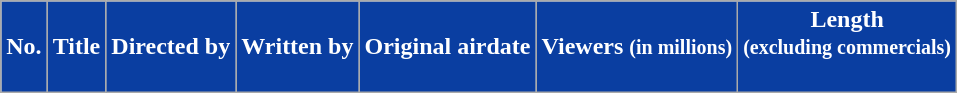<table class="wikitable plainrowheaders">
<tr style="color:black">
<th scope="col" style="background: #0a3ea1; color:white;">No.</th>
<th scope="col" style="background: #0a3ea1; color:white;">Title</th>
<th scope="col" style="background: #0a3ea1; color:white;">Directed by</th>
<th scope="col" style="background: #0a3ea1; color:white;">Written by</th>
<th scope="col" style="background: #0a3ea1; color:white;">Original airdate</th>
<th scope="col" style="background: #0a3ea1; color:white;">Viewers <small>(in millions)</small> </th>
<th scope="col" style="background: #0a3ea1; color:white;">Length<br><small> (excluding commercials)</small><br>
<br>
</th>
</tr>
</table>
